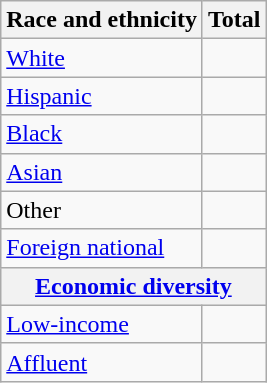<table class="wikitable sortable collapsible"; text-align:right; font-size:80%;">
<tr>
<th>Race and ethnicity</th>
<th colspan="2" data-sort-type=number>Total</th>
</tr>
<tr>
<td><a href='#'>White</a></td>
<td align=right></td>
</tr>
<tr>
<td><a href='#'>Hispanic</a></td>
<td align=right></td>
</tr>
<tr>
<td><a href='#'>Black</a></td>
<td align=right></td>
</tr>
<tr>
<td><a href='#'>Asian</a></td>
<td align=right></td>
</tr>
<tr>
<td>Other</td>
<td align=right></td>
</tr>
<tr>
<td><a href='#'>Foreign national</a></td>
<td align=right></td>
</tr>
<tr>
<th colspan="4" data-sort-type=number><a href='#'>Economic diversity</a></th>
</tr>
<tr>
<td><a href='#'>Low-income</a></td>
<td align=right></td>
</tr>
<tr>
<td><a href='#'>Affluent</a></td>
<td align=right></td>
</tr>
</table>
